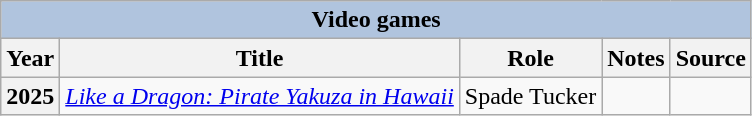<table class="wikitable plainrowheaders">
<tr>
<th colspan="5" style="background: LightSteelBlue;">Video games</th>
</tr>
<tr>
<th scope="col">Year</th>
<th scope="col">Title</th>
<th scope="col">Role</th>
<th scope="col">Notes</th>
<th scope="col">Source</th>
</tr>
<tr>
<th scope="row">2025</th>
<td><em><a href='#'>Like a Dragon: Pirate Yakuza in Hawaii</a></em></td>
<td>Spade Tucker</td>
<td></td>
<td></td>
</tr>
</table>
